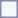<table style="border:1px solid #8888aa; background-color:#f7f8ff; padding:5px; font-size:95%; margin: 0px 12px 12px 0px;">
</table>
